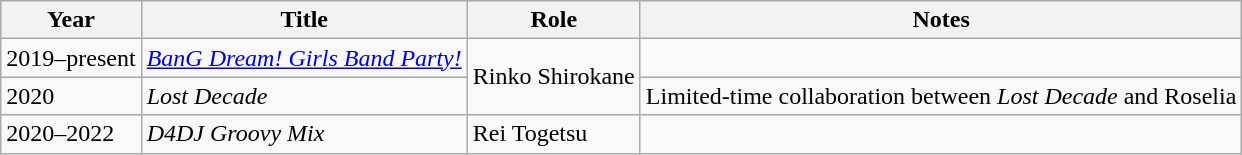<table class="wikitable">
<tr>
<th>Year</th>
<th>Title</th>
<th>Role</th>
<th>Notes</th>
</tr>
<tr>
<td>2019–present</td>
<td><em><a href='#'>BanG Dream! Girls Band Party!</a></em></td>
<td rowspan=2>Rinko Shirokane</td>
<td></td>
</tr>
<tr>
<td>2020</td>
<td><em>Lost Decade</em></td>
<td>Limited-time collaboration between <em>Lost Decade</em> and Roselia</td>
</tr>
<tr>
<td>2020–2022</td>
<td><em>D4DJ Groovy Mix</em></td>
<td>Rei Togetsu</td>
<td></td>
</tr>
</table>
